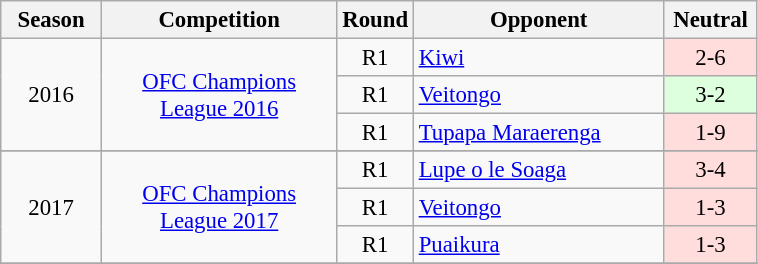<table class="wikitable" style="font-size:95%; text-align: center;">
<tr>
<th style="width:60px;">Season</th>
<th style="width:150px;">Competition</th>
<th style="width:30px;">Round</th>
<th style="width:160px;">Opponent</th>
<th style="width:55px;">Neutral</th>
</tr>
<tr>
<td rowspan=3>2016</td>
<td rowspan=3><a href='#'>OFC Champions League 2016</a></td>
<td>R1</td>
<td style="text-align:left;"> <a href='#'>Kiwi</a></td>
<td style="background:#fdd;">2-6</td>
</tr>
<tr>
<td>R1</td>
<td style="text-align:left;"> <a href='#'>Veitongo</a></td>
<td style="background:#dfd;">3-2</td>
</tr>
<tr>
<td>R1</td>
<td style="text-align:left;"> <a href='#'>Tupapa Maraerenga</a></td>
<td style="background:#fdd;">1-9</td>
</tr>
<tr>
</tr>
<tr>
<td rowspan=3>2017</td>
<td rowspan=3><a href='#'>OFC Champions League 2017</a></td>
<td>R1</td>
<td style="text-align:left;"> <a href='#'>Lupe o le Soaga</a></td>
<td style="background:#fdd;">3-4</td>
</tr>
<tr>
<td>R1</td>
<td style="text-align:left;"> <a href='#'>Veitongo</a></td>
<td style="background:#fdd;">1-3</td>
</tr>
<tr>
<td>R1</td>
<td style="text-align:left;"> <a href='#'>Puaikura</a></td>
<td style="background:#fdd;">1-3</td>
</tr>
<tr>
</tr>
</table>
